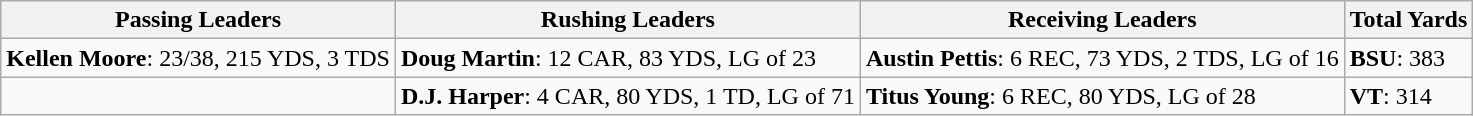<table class="wikitable">
<tr>
<th>Passing Leaders</th>
<th>Rushing Leaders</th>
<th>Receiving Leaders</th>
<th>Total Yards</th>
</tr>
<tr>
<td><strong>Kellen Moore</strong>: 23/38, 215 YDS, 3 TDS</td>
<td><strong>Doug Martin</strong>: 12 CAR, 83 YDS, LG of 23</td>
<td><strong>Austin Pettis</strong>: 6 REC, 73 YDS, 2 TDS, LG of 16</td>
<td><strong>BSU</strong>: 383</td>
</tr>
<tr>
<td></td>
<td><strong>D.J. Harper</strong>: 4 CAR, 80 YDS, 1 TD, LG of 71</td>
<td><strong>Titus Young</strong>: 6 REC, 80 YDS, LG of 28</td>
<td><strong>VT</strong>: 314</td>
</tr>
</table>
